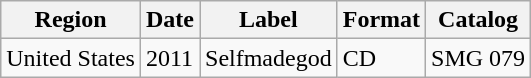<table class="wikitable">
<tr>
<th>Region</th>
<th>Date</th>
<th>Label</th>
<th>Format</th>
<th>Catalog</th>
</tr>
<tr>
<td>United States</td>
<td>2011</td>
<td>Selfmadegod</td>
<td>CD</td>
<td>SMG 079</td>
</tr>
</table>
